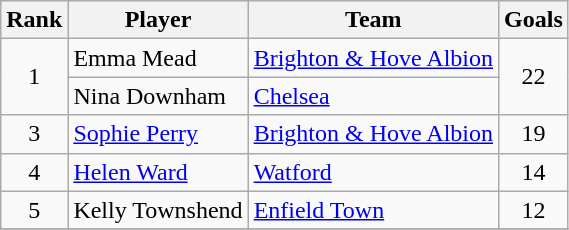<table class="wikitable" style="text-align:center">
<tr>
<th>Rank</th>
<th>Player</th>
<th>Team</th>
<th>Goals</th>
</tr>
<tr>
<td rowspan="2">1</td>
<td align="left"> Emma Mead</td>
<td align="left"> <a href='#'>Brighton & Hove Albion</a></td>
<td rowspan="2">22</td>
</tr>
<tr>
<td align="left"> Nina Downham</td>
<td align="left"> <a href='#'>Chelsea</a></td>
</tr>
<tr>
<td>3</td>
<td align="left"> <a href='#'>Sophie Perry</a></td>
<td align="left"> <a href='#'>Brighton & Hove Albion</a></td>
<td>19</td>
</tr>
<tr>
<td>4</td>
<td align="left"> <a href='#'>Helen Ward</a></td>
<td align="left"> <a href='#'>Watford</a></td>
<td>14</td>
</tr>
<tr>
<td>5</td>
<td align="left"> Kelly Townshend</td>
<td align="left"> <a href='#'>Enfield Town</a></td>
<td>12</td>
</tr>
<tr>
</tr>
</table>
